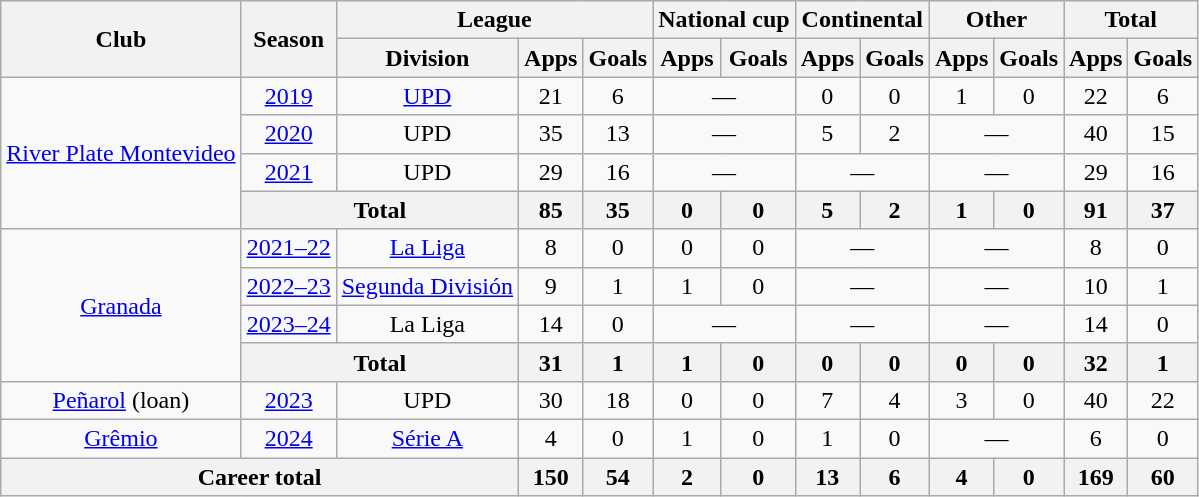<table class="wikitable" Style="text-align: center">
<tr>
<th rowspan="2">Club</th>
<th rowspan="2">Season</th>
<th colspan="3">League</th>
<th colspan="2">National cup</th>
<th colspan="2">Continental</th>
<th colspan="2">Other</th>
<th colspan="2">Total</th>
</tr>
<tr>
<th>Division</th>
<th>Apps</th>
<th>Goals</th>
<th>Apps</th>
<th>Goals</th>
<th>Apps</th>
<th>Goals</th>
<th>Apps</th>
<th>Goals</th>
<th>Apps</th>
<th>Goals</th>
</tr>
<tr>
<td rowspan="4"><a href='#'>River Plate Montevideo</a></td>
<td><a href='#'>2019</a></td>
<td><a href='#'>UPD</a></td>
<td>21</td>
<td>6</td>
<td colspan="2">—</td>
<td>0</td>
<td>0</td>
<td>1</td>
<td>0</td>
<td>22</td>
<td>6</td>
</tr>
<tr>
<td><a href='#'>2020</a></td>
<td>UPD</td>
<td>35</td>
<td>13</td>
<td colspan="2">—</td>
<td>5</td>
<td>2</td>
<td colspan="2">—</td>
<td>40</td>
<td>15</td>
</tr>
<tr>
<td><a href='#'>2021</a></td>
<td>UPD</td>
<td>29</td>
<td>16</td>
<td colspan="2">—</td>
<td colspan="2">—</td>
<td colspan="2">—</td>
<td>29</td>
<td>16</td>
</tr>
<tr>
<th colspan="2">Total</th>
<th>85</th>
<th>35</th>
<th>0</th>
<th>0</th>
<th>5</th>
<th>2</th>
<th>1</th>
<th>0</th>
<th>91</th>
<th>37</th>
</tr>
<tr>
<td rowspan="4"><a href='#'>Granada</a></td>
<td><a href='#'>2021–22</a></td>
<td><a href='#'>La Liga</a></td>
<td>8</td>
<td>0</td>
<td>0</td>
<td>0</td>
<td colspan="2">—</td>
<td colspan="2">—</td>
<td>8</td>
<td>0</td>
</tr>
<tr>
<td><a href='#'>2022–23</a></td>
<td><a href='#'>Segunda División</a></td>
<td>9</td>
<td>1</td>
<td>1</td>
<td>0</td>
<td colspan="2">—</td>
<td colspan="2">—</td>
<td>10</td>
<td>1</td>
</tr>
<tr>
<td><a href='#'>2023–24</a></td>
<td>La Liga</td>
<td>14</td>
<td>0</td>
<td colspan="2">—</td>
<td colspan="2">—</td>
<td colspan="2">—</td>
<td>14</td>
<td>0</td>
</tr>
<tr>
<th colspan="2">Total</th>
<th>31</th>
<th>1</th>
<th>1</th>
<th>0</th>
<th>0</th>
<th>0</th>
<th>0</th>
<th>0</th>
<th>32</th>
<th>1</th>
</tr>
<tr>
<td><a href='#'>Peñarol</a> (loan)</td>
<td><a href='#'>2023</a></td>
<td>UPD</td>
<td>30</td>
<td>18</td>
<td>0</td>
<td>0</td>
<td>7</td>
<td>4</td>
<td>3</td>
<td>0</td>
<td>40</td>
<td>22</td>
</tr>
<tr>
<td><a href='#'>Grêmio</a></td>
<td><a href='#'>2024</a></td>
<td><a href='#'>Série A</a></td>
<td>4</td>
<td>0</td>
<td>1</td>
<td>0</td>
<td>1</td>
<td>0</td>
<td colspan="2">—</td>
<td>6</td>
<td>0</td>
</tr>
<tr>
<th colspan="3">Career total</th>
<th>150</th>
<th>54</th>
<th>2</th>
<th>0</th>
<th>13</th>
<th>6</th>
<th>4</th>
<th>0</th>
<th>169</th>
<th>60</th>
</tr>
</table>
